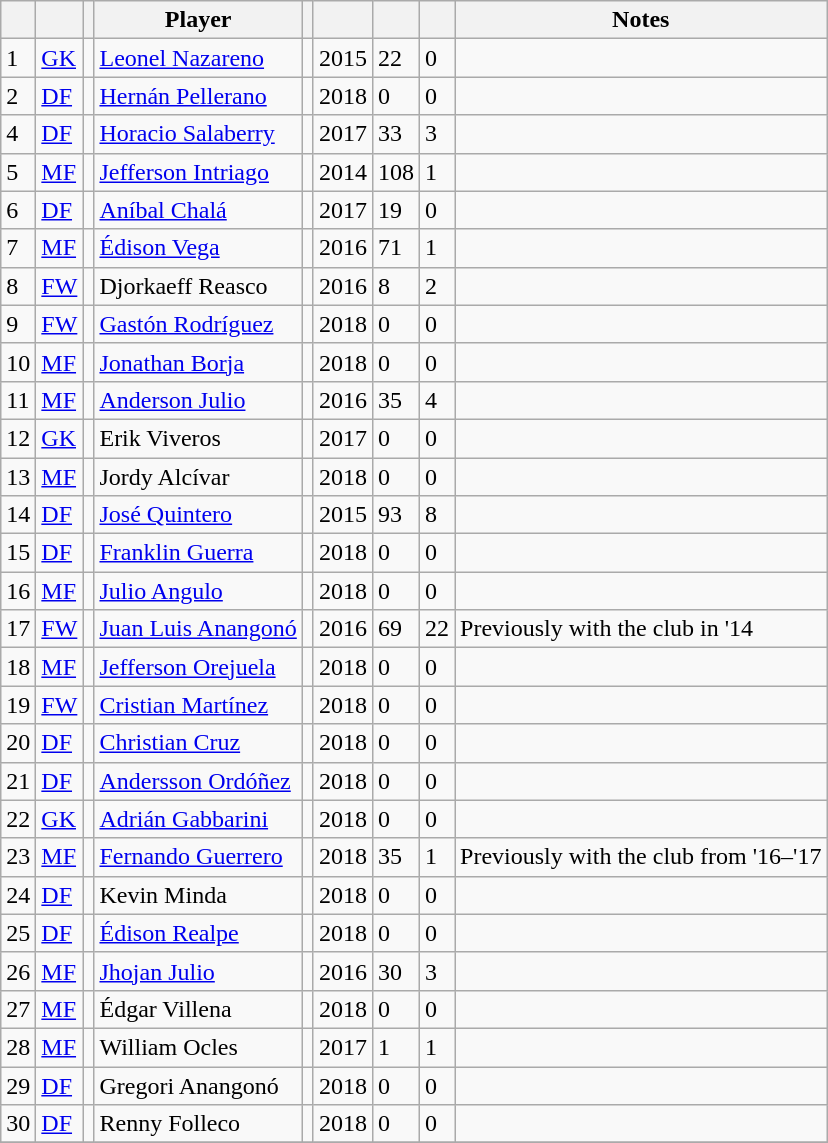<table class="wikitable sortable">
<tr>
<th></th>
<th></th>
<th></th>
<th>Player</th>
<th></th>
<th></th>
<th></th>
<th></th>
<th>Notes</th>
</tr>
<tr>
<td>1</td>
<td><a href='#'>GK</a></td>
<td></td>
<td><a href='#'>Leonel Nazareno</a></td>
<td></td>
<td>2015</td>
<td>22</td>
<td>0</td>
<td></td>
</tr>
<tr>
<td>2</td>
<td><a href='#'>DF</a></td>
<td></td>
<td><a href='#'>Hernán Pellerano</a></td>
<td></td>
<td>2018</td>
<td>0</td>
<td>0</td>
<td></td>
</tr>
<tr>
<td>4</td>
<td><a href='#'>DF</a></td>
<td></td>
<td><a href='#'>Horacio Salaberry</a></td>
<td></td>
<td>2017</td>
<td>33</td>
<td>3</td>
<td></td>
</tr>
<tr>
<td>5</td>
<td><a href='#'>MF</a></td>
<td></td>
<td><a href='#'>Jefferson Intriago</a></td>
<td></td>
<td>2014</td>
<td>108</td>
<td>1</td>
<td></td>
</tr>
<tr>
<td>6</td>
<td><a href='#'>DF</a></td>
<td></td>
<td><a href='#'>Aníbal Chalá</a></td>
<td></td>
<td>2017</td>
<td>19</td>
<td>0</td>
<td></td>
</tr>
<tr>
<td>7</td>
<td><a href='#'>MF</a></td>
<td></td>
<td><a href='#'>Édison Vega</a></td>
<td></td>
<td>2016</td>
<td>71</td>
<td>1</td>
<td></td>
</tr>
<tr>
<td>8</td>
<td><a href='#'>FW</a></td>
<td></td>
<td>Djorkaeff Reasco</td>
<td></td>
<td>2016</td>
<td>8</td>
<td>2</td>
<td></td>
</tr>
<tr>
<td>9</td>
<td><a href='#'>FW</a></td>
<td></td>
<td><a href='#'>Gastón Rodríguez</a></td>
<td></td>
<td>2018</td>
<td>0</td>
<td>0</td>
<td></td>
</tr>
<tr>
<td>10</td>
<td><a href='#'>MF</a></td>
<td></td>
<td><a href='#'>Jonathan Borja</a></td>
<td></td>
<td>2018</td>
<td>0</td>
<td>0</td>
<td></td>
</tr>
<tr>
<td>11</td>
<td><a href='#'>MF</a></td>
<td></td>
<td><a href='#'>Anderson Julio</a></td>
<td></td>
<td>2016</td>
<td>35</td>
<td>4</td>
<td></td>
</tr>
<tr>
<td>12</td>
<td><a href='#'>GK</a></td>
<td></td>
<td>Erik Viveros</td>
<td></td>
<td>2017</td>
<td>0</td>
<td>0</td>
<td></td>
</tr>
<tr>
<td>13</td>
<td><a href='#'>MF</a></td>
<td></td>
<td>Jordy Alcívar</td>
<td></td>
<td>2018</td>
<td>0</td>
<td>0</td>
<td></td>
</tr>
<tr>
<td>14</td>
<td><a href='#'>DF</a></td>
<td></td>
<td><a href='#'>José Quintero</a></td>
<td></td>
<td>2015</td>
<td>93</td>
<td>8</td>
<td></td>
</tr>
<tr>
<td>15</td>
<td><a href='#'>DF</a></td>
<td></td>
<td><a href='#'>Franklin Guerra</a></td>
<td></td>
<td>2018</td>
<td>0</td>
<td>0</td>
<td></td>
</tr>
<tr>
<td>16</td>
<td><a href='#'>MF</a></td>
<td></td>
<td><a href='#'>Julio Angulo</a></td>
<td></td>
<td>2018</td>
<td>0</td>
<td>0</td>
<td></td>
</tr>
<tr>
<td>17</td>
<td><a href='#'>FW</a></td>
<td></td>
<td><a href='#'>Juan Luis Anangonó</a></td>
<td></td>
<td>2016</td>
<td>69</td>
<td>22</td>
<td>Previously with the club in '14</td>
</tr>
<tr>
<td>18</td>
<td><a href='#'>MF</a></td>
<td></td>
<td><a href='#'>Jefferson Orejuela</a></td>
<td></td>
<td>2018</td>
<td>0</td>
<td>0</td>
<td></td>
</tr>
<tr>
<td>19</td>
<td><a href='#'>FW</a></td>
<td></td>
<td><a href='#'>Cristian Martínez</a></td>
<td></td>
<td>2018</td>
<td>0</td>
<td>0</td>
<td></td>
</tr>
<tr>
<td>20</td>
<td><a href='#'>DF</a></td>
<td></td>
<td><a href='#'>Christian Cruz</a></td>
<td></td>
<td>2018</td>
<td>0</td>
<td>0</td>
<td></td>
</tr>
<tr>
<td>21</td>
<td><a href='#'>DF</a></td>
<td></td>
<td><a href='#'>Andersson Ordóñez</a></td>
<td></td>
<td>2018</td>
<td>0</td>
<td>0</td>
<td></td>
</tr>
<tr>
<td>22</td>
<td><a href='#'>GK</a></td>
<td></td>
<td><a href='#'>Adrián Gabbarini</a></td>
<td></td>
<td>2018</td>
<td>0</td>
<td>0</td>
<td></td>
</tr>
<tr>
<td>23</td>
<td><a href='#'>MF</a></td>
<td></td>
<td><a href='#'>Fernando Guerrero</a></td>
<td></td>
<td>2018</td>
<td>35</td>
<td>1</td>
<td>Previously with the club from '16–'17</td>
</tr>
<tr>
<td>24</td>
<td><a href='#'>DF</a></td>
<td></td>
<td>Kevin Minda</td>
<td></td>
<td>2018</td>
<td>0</td>
<td>0</td>
<td></td>
</tr>
<tr>
<td>25</td>
<td><a href='#'>DF</a></td>
<td></td>
<td><a href='#'>Édison Realpe</a></td>
<td></td>
<td>2018</td>
<td>0</td>
<td>0</td>
<td></td>
</tr>
<tr>
<td>26</td>
<td><a href='#'>MF</a></td>
<td></td>
<td><a href='#'>Jhojan Julio</a></td>
<td></td>
<td>2016</td>
<td>30</td>
<td>3</td>
<td></td>
</tr>
<tr>
<td>27</td>
<td><a href='#'>MF</a></td>
<td></td>
<td>Édgar Villena</td>
<td></td>
<td>2018</td>
<td>0</td>
<td>0</td>
<td></td>
</tr>
<tr>
<td>28</td>
<td><a href='#'>MF</a></td>
<td></td>
<td>William Ocles</td>
<td></td>
<td>2017</td>
<td>1</td>
<td>1</td>
<td></td>
</tr>
<tr>
<td>29</td>
<td><a href='#'>DF</a></td>
<td></td>
<td>Gregori Anangonó</td>
<td></td>
<td>2018</td>
<td>0</td>
<td>0</td>
<td></td>
</tr>
<tr>
<td>30</td>
<td><a href='#'>DF</a></td>
<td></td>
<td>Renny Folleco</td>
<td></td>
<td>2018</td>
<td>0</td>
<td>0</td>
<td></td>
</tr>
<tr>
</tr>
</table>
